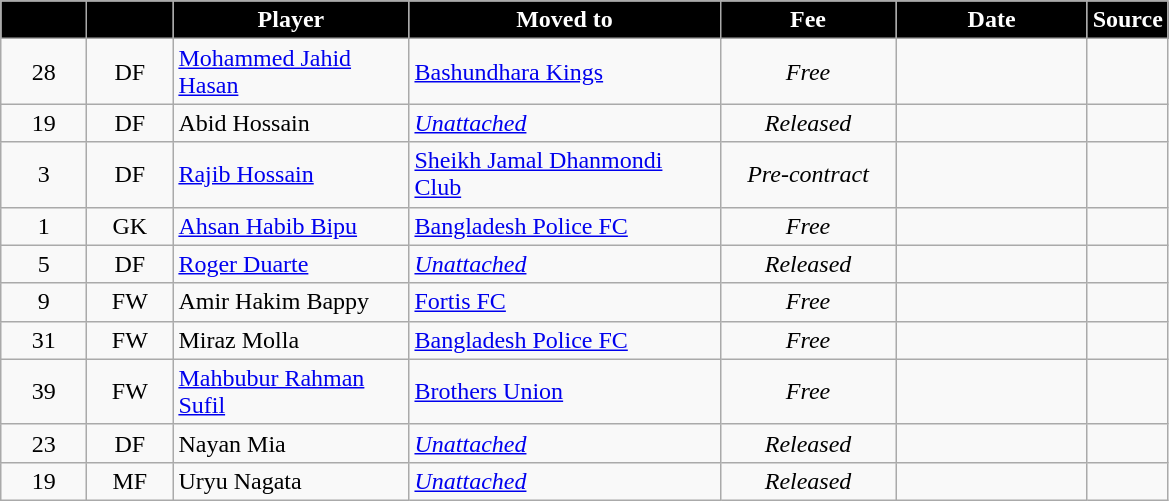<table class="wikitable plainrowheaders sortable" style="text-align:center">
<tr>
<th style="background:black; color:white; width:50px;"></th>
<th style="background:black; color:white; width:50px;"></th>
<th style="background:black; color:white; width:150px;">Player</th>
<th style="background:black; color:white; width:200px;">Moved to</th>
<th style="background:black; color:white; width:110px;">Fee</th>
<th style="background:black; color:white; width:120px;">Date</th>
<th style="background:black; color:white; width:25px;">Source</th>
</tr>
<tr>
<td align="center">28</td>
<td align="center">DF</td>
<td align="left"><a href='#'>Mohammed Jahid Hasan</a></td>
<td align="left"><a href='#'>Bashundhara Kings</a></td>
<td align="center"><em>Free</em></td>
<td></td>
<td></td>
</tr>
<tr>
<td align="center">19</td>
<td align="center">DF</td>
<td align="left">Abid Hossain</td>
<td align="left"><em><a href='#'>Unattached</a></em></td>
<td align="center"><em>Released</em></td>
<td></td>
<td></td>
</tr>
<tr>
<td align="center">3</td>
<td align="center">DF</td>
<td align="left"><a href='#'>Rajib Hossain</a></td>
<td align="left"><a href='#'>Sheikh Jamal Dhanmondi Club</a></td>
<td align="center"><em>Pre-contract</em></td>
<td></td>
<td></td>
</tr>
<tr>
<td align="center">1</td>
<td align="center">GK</td>
<td align="left"><a href='#'>Ahsan Habib Bipu</a></td>
<td align="left"><a href='#'>Bangladesh Police FC</a></td>
<td align="center"><em>Free</em></td>
<td></td>
<td></td>
</tr>
<tr>
<td align="center">5</td>
<td align="center">DF</td>
<td align="left"> <a href='#'>Roger Duarte</a></td>
<td align="left"><em><a href='#'>Unattached</a></em></td>
<td align="center"><em>Released</em></td>
<td></td>
<td></td>
</tr>
<tr>
<td align="center">9</td>
<td align="center">FW</td>
<td align="left">Amir Hakim Bappy</td>
<td align="left"><a href='#'>Fortis FC</a></td>
<td align="center"><em>Free</em></td>
<td></td>
<td></td>
</tr>
<tr>
<td align="center">31</td>
<td align="center">FW</td>
<td align="left">Miraz Molla</td>
<td align="left"><a href='#'>Bangladesh Police FC</a></td>
<td align="center"><em>Free</em></td>
<td></td>
<td></td>
</tr>
<tr>
<td align="center">39</td>
<td align="center">FW</td>
<td align="left"><a href='#'>Mahbubur Rahman Sufil</a></td>
<td align="left"><a href='#'>Brothers Union</a></td>
<td align="center"><em>Free</em></td>
<td></td>
<td></td>
</tr>
<tr>
<td align="center">23</td>
<td align="center">DF</td>
<td align="left">Nayan Mia</td>
<td align="left"><em><a href='#'>Unattached</a></em></td>
<td align="center"><em>Released</em></td>
<td></td>
<td></td>
</tr>
<tr>
<td align="center">19</td>
<td align="center">MF</td>
<td align="left"> Uryu Nagata</td>
<td align="left"><em><a href='#'>Unattached</a></em></td>
<td align="center"><em>Released</em></td>
<td></td>
<td></td>
</tr>
</table>
